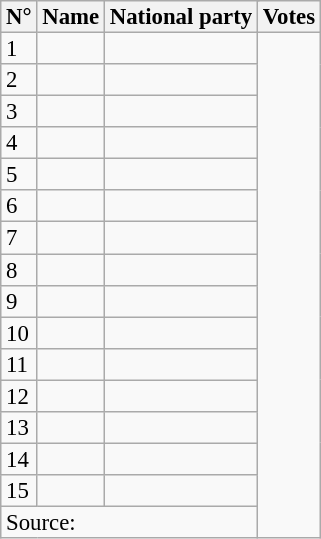<table class="wikitable sortable" style="font-size:95%;line-height:14px;">
<tr>
<th>N°</th>
<th>Name</th>
<th colspan="2">National party</th>
<th>Votes</th>
</tr>
<tr>
<td>1</td>
<td><em></em></td>
<td></td>
</tr>
<tr>
<td>2</td>
<td><em></em></td>
<td></td>
</tr>
<tr>
<td>3</td>
<td><em></em></td>
<td></td>
</tr>
<tr>
<td>4</td>
<td><em></em></td>
<td></td>
</tr>
<tr>
<td>5</td>
<td></td>
<td></td>
</tr>
<tr>
<td>6</td>
<td></td>
<td></td>
</tr>
<tr>
<td>7</td>
<td></td>
<td></td>
</tr>
<tr>
<td>8</td>
<td></td>
<td></td>
</tr>
<tr>
<td>9</td>
<td></td>
<td></td>
</tr>
<tr>
<td>10</td>
<td></td>
<td></td>
</tr>
<tr>
<td>11</td>
<td></td>
<td></td>
</tr>
<tr>
<td>12</td>
<td></td>
<td></td>
</tr>
<tr>
<td>13</td>
<td></td>
<td></td>
</tr>
<tr>
<td>14</td>
<td></td>
<td></td>
</tr>
<tr>
<td>15</td>
<td></td>
<td></td>
</tr>
<tr>
<td colspan="3">Source: </td>
</tr>
</table>
